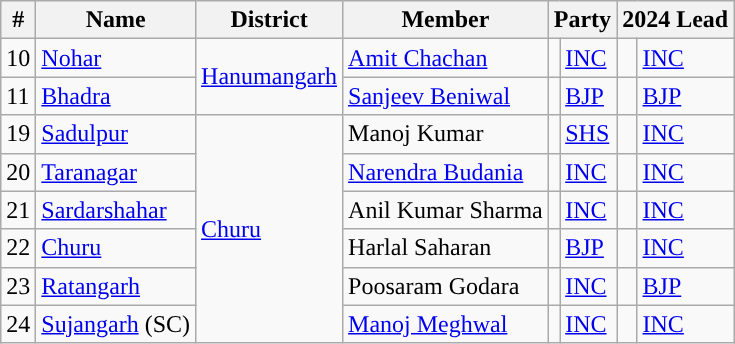<table class="wikitable">
<tr>
<th>#</th>
<th>Name</th>
<th>District</th>
<th>Member</th>
<th colspan="2">Party</th>
<th colspan="2">2024 Lead</th>
</tr>
<tr>
<td>10</td>
<td><a href='#'>Nohar</a></td>
<td rowspan="2"><a href='#'>Hanumangarh</a></td>
<td><a href='#'>Amit Chachan</a></td>
<td style="background-color: "></td>
<td><a href='#'>INC</a></td>
<td style="background-color: "></td>
<td><a href='#'>INC</a></td>
</tr>
<tr>
<td>11</td>
<td><a href='#'>Bhadra</a></td>
<td><a href='#'>Sanjeev Beniwal</a></td>
<td style="background-color: "></td>
<td><a href='#'>BJP</a></td>
<td style="background-color: "></td>
<td><a href='#'>BJP</a></td>
</tr>
<tr>
<td>19</td>
<td><a href='#'>Sadulpur</a></td>
<td rowspan="6"><a href='#'>Churu</a></td>
<td>Manoj Kumar</td>
<td style="background-color: "></td>
<td><a href='#'>SHS</a></td>
<td style="background-color: "></td>
<td><a href='#'>INC</a></td>
</tr>
<tr>
<td>20</td>
<td><a href='#'>Taranagar</a></td>
<td><a href='#'>Narendra Budania</a></td>
<td style="background-color: "></td>
<td><a href='#'>INC</a></td>
<td style="background-color: "></td>
<td><a href='#'>INC</a></td>
</tr>
<tr>
<td>21</td>
<td><a href='#'>Sardarshahar</a></td>
<td>Anil Kumar Sharma</td>
<td style="background-color: "></td>
<td><a href='#'>INC</a></td>
<td style="background-color: "></td>
<td><a href='#'>INC</a></td>
</tr>
<tr>
<td>22</td>
<td><a href='#'>Churu</a></td>
<td>Harlal Saharan</td>
<td style="background-color: "></td>
<td><a href='#'>BJP</a></td>
<td style="background-color: "></td>
<td><a href='#'>INC</a></td>
</tr>
<tr>
<td>23</td>
<td><a href='#'>Ratangarh</a></td>
<td>Poosaram Godara</td>
<td style="background-color: "></td>
<td><a href='#'>INC</a></td>
<td style="background-color: "></td>
<td><a href='#'>BJP</a></td>
</tr>
<tr>
<td>24</td>
<td><a href='#'>Sujangarh</a> (SC)</td>
<td><a href='#'>Manoj Meghwal</a></td>
<td style="background-color: "></td>
<td><a href='#'>INC</a></td>
<td style="background-color: "></td>
<td><a href='#'>INC</a></td>
</tr>
</table>
